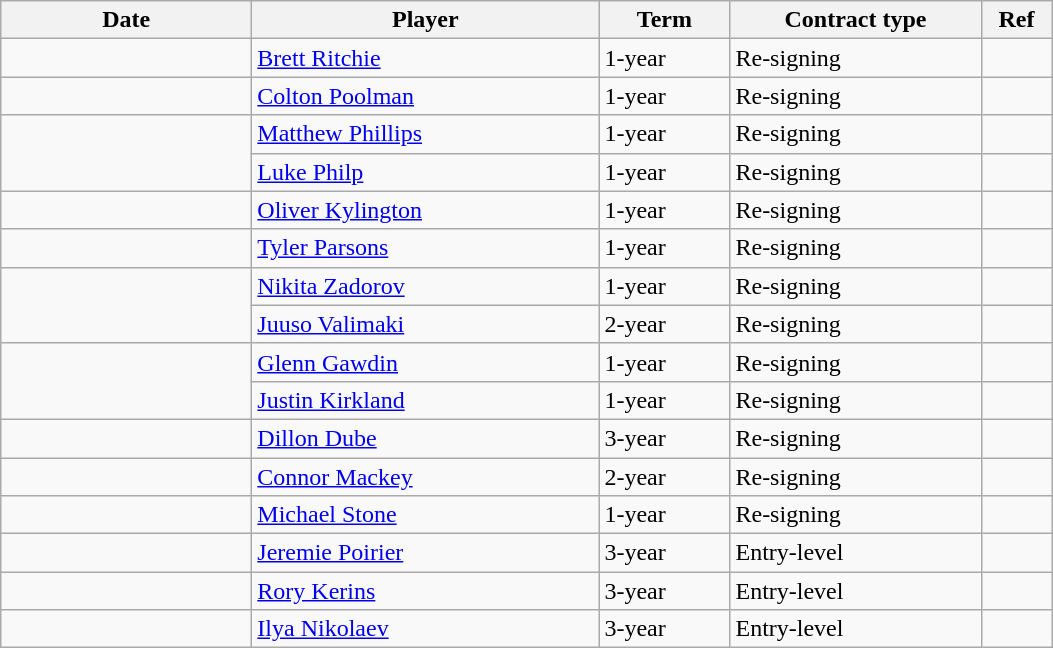<table class="wikitable">
<tr>
<th style="width: 10em;">Date</th>
<th style="width: 14em;">Player</th>
<th style="width: 5em;">Term</th>
<th style="width: 10em;">Contract type</th>
<th style="width: 2.5em;">Ref</th>
</tr>
<tr>
<td></td>
<td><a href='#'>Brett Ritchie</a></td>
<td>1-year</td>
<td>Re-signing</td>
<td></td>
</tr>
<tr>
<td></td>
<td><a href='#'>Colton Poolman</a></td>
<td>1-year</td>
<td>Re-signing</td>
<td></td>
</tr>
<tr>
<td rowspan=2></td>
<td><a href='#'>Matthew Phillips</a></td>
<td>1-year</td>
<td>Re-signing</td>
<td></td>
</tr>
<tr>
<td><a href='#'>Luke Philp</a></td>
<td>1-year</td>
<td>Re-signing</td>
<td></td>
</tr>
<tr>
<td></td>
<td><a href='#'>Oliver Kylington</a></td>
<td>1-year</td>
<td>Re-signing</td>
<td></td>
</tr>
<tr>
<td></td>
<td><a href='#'>Tyler Parsons</a></td>
<td>1-year</td>
<td>Re-signing</td>
<td></td>
</tr>
<tr>
<td rowspan=2></td>
<td><a href='#'>Nikita Zadorov</a></td>
<td>1-year</td>
<td>Re-signing</td>
<td></td>
</tr>
<tr>
<td><a href='#'>Juuso Valimaki</a></td>
<td>2-year</td>
<td>Re-signing</td>
<td></td>
</tr>
<tr>
<td rowspan=2></td>
<td><a href='#'>Glenn Gawdin</a></td>
<td>1-year</td>
<td>Re-signing</td>
<td></td>
</tr>
<tr>
<td><a href='#'>Justin Kirkland</a></td>
<td>1-year</td>
<td>Re-signing</td>
<td></td>
</tr>
<tr>
<td></td>
<td><a href='#'>Dillon Dube</a></td>
<td>3-year</td>
<td>Re-signing</td>
<td></td>
</tr>
<tr>
<td></td>
<td><a href='#'>Connor Mackey</a></td>
<td>2-year</td>
<td>Re-signing</td>
<td></td>
</tr>
<tr>
<td></td>
<td><a href='#'>Michael Stone</a></td>
<td>1-year</td>
<td>Re-signing</td>
<td></td>
</tr>
<tr>
<td></td>
<td><a href='#'>Jeremie Poirier</a></td>
<td>3-year</td>
<td>Entry-level</td>
<td></td>
</tr>
<tr>
<td></td>
<td><a href='#'>Rory Kerins</a></td>
<td>3-year</td>
<td>Entry-level</td>
<td></td>
</tr>
<tr>
<td></td>
<td><a href='#'>Ilya Nikolaev</a></td>
<td>3-year</td>
<td>Entry-level</td>
<td></td>
</tr>
</table>
